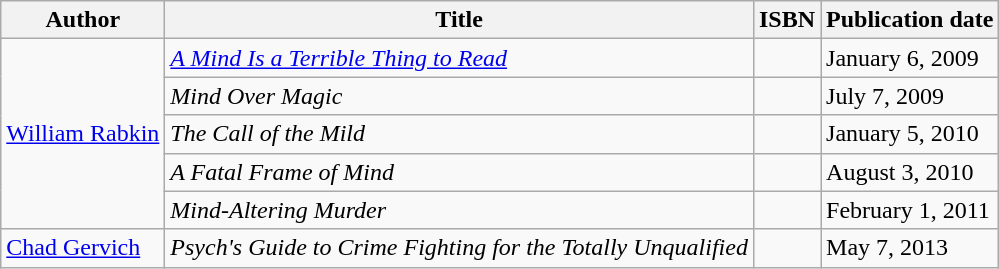<table class="wikitable">
<tr>
<th>Author</th>
<th>Title</th>
<th>ISBN</th>
<th>Publication date</th>
</tr>
<tr>
<td rowspan=5><a href='#'>William Rabkin</a></td>
<td><em><a href='#'>A Mind Is a Terrible Thing to Read</a></em></td>
<td></td>
<td>January 6, 2009</td>
</tr>
<tr>
<td><em>Mind Over Magic</em></td>
<td></td>
<td>July 7, 2009</td>
</tr>
<tr>
<td><em>The Call of the Mild</em></td>
<td></td>
<td>January 5, 2010</td>
</tr>
<tr>
<td><em>A Fatal Frame of Mind</em></td>
<td></td>
<td>August 3, 2010</td>
</tr>
<tr>
<td><em>Mind-Altering Murder</em></td>
<td></td>
<td>February 1, 2011</td>
</tr>
<tr>
<td><a href='#'>Chad Gervich</a></td>
<td><em>Psych's Guide to Crime Fighting for the Totally Unqualified</em></td>
<td></td>
<td>May 7, 2013</td>
</tr>
</table>
